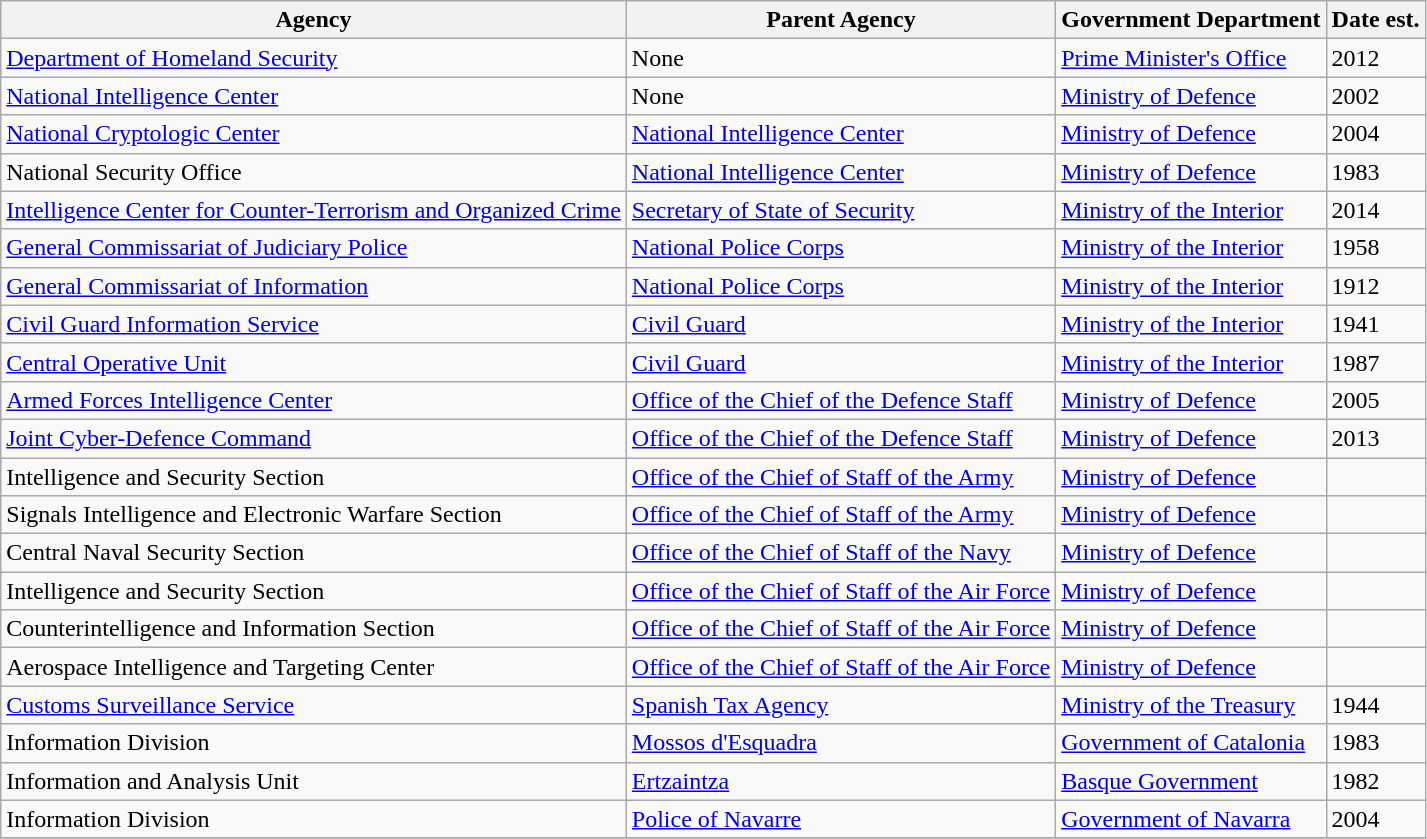<table class="wikitable sortable">
<tr>
<th>Agency</th>
<th>Parent Agency</th>
<th>Government Department</th>
<th>Date est.</th>
</tr>
<tr>
<td><a href='#'>Department of Homeland Security</a></td>
<td>None</td>
<td><a href='#'>Prime Minister's Office</a></td>
<td>2012</td>
</tr>
<tr>
<td><a href='#'>National Intelligence Center</a></td>
<td>None</td>
<td><a href='#'>Ministry of Defence</a></td>
<td>2002</td>
</tr>
<tr>
<td><a href='#'>National Cryptologic Center</a></td>
<td><a href='#'>National Intelligence Center</a></td>
<td><a href='#'>Ministry of Defence</a></td>
<td>2004</td>
</tr>
<tr>
<td>National Security Office</td>
<td><a href='#'>National Intelligence Center</a></td>
<td><a href='#'>Ministry of Defence</a></td>
<td>1983</td>
</tr>
<tr>
<td><a href='#'>Intelligence Center for Counter-Terrorism and Organized Crime</a></td>
<td><a href='#'>Secretary of State of Security</a></td>
<td><a href='#'>Ministry of the Interior</a></td>
<td>2014</td>
</tr>
<tr>
<td><a href='#'>General Commissariat of Judiciary Police</a></td>
<td><a href='#'>National Police Corps</a></td>
<td><a href='#'>Ministry of the Interior</a></td>
<td>1958</td>
</tr>
<tr>
<td><a href='#'>General Commissariat of Information</a></td>
<td><a href='#'>National Police Corps</a></td>
<td><a href='#'>Ministry of the Interior</a></td>
<td>1912</td>
</tr>
<tr>
<td><a href='#'>Civil Guard Information Service</a></td>
<td><a href='#'>Civil Guard</a></td>
<td><a href='#'>Ministry of the Interior</a></td>
<td>1941</td>
</tr>
<tr>
<td><a href='#'>Central Operative Unit</a></td>
<td><a href='#'>Civil Guard</a></td>
<td><a href='#'>Ministry of the Interior</a></td>
<td>1987</td>
</tr>
<tr>
<td><a href='#'>Armed Forces Intelligence Center</a></td>
<td><a href='#'>Office of the Chief of the Defence Staff</a></td>
<td><a href='#'>Ministry of Defence</a></td>
<td>2005</td>
</tr>
<tr>
<td><a href='#'>Joint Cyber-Defence Command</a></td>
<td><a href='#'>Office of the Chief of the Defence Staff</a></td>
<td><a href='#'>Ministry of Defence</a></td>
<td>2013</td>
</tr>
<tr>
<td>Intelligence and Security Section</td>
<td><a href='#'>Office of the Chief of Staff of the Army</a></td>
<td><a href='#'>Ministry of Defence</a></td>
<td></td>
</tr>
<tr>
<td>Signals Intelligence and Electronic Warfare Section</td>
<td><a href='#'>Office of the Chief of Staff of the Army</a></td>
<td><a href='#'>Ministry of Defence</a></td>
<td></td>
</tr>
<tr>
<td>Central Naval Security Section</td>
<td><a href='#'>Office of the Chief of Staff of the Navy</a></td>
<td><a href='#'>Ministry of Defence</a></td>
<td></td>
</tr>
<tr>
<td>Intelligence and Security Section</td>
<td><a href='#'>Office of the Chief of Staff of the Air Force</a></td>
<td><a href='#'>Ministry of Defence</a></td>
<td></td>
</tr>
<tr>
<td>Counterintelligence and Information Section</td>
<td><a href='#'>Office of the Chief of Staff of the Air Force</a></td>
<td><a href='#'>Ministry of Defence</a></td>
<td></td>
</tr>
<tr>
<td>Aerospace Intelligence and Targeting Center</td>
<td><a href='#'>Office of the Chief of Staff of the Air Force</a></td>
<td><a href='#'>Ministry of Defence</a></td>
<td></td>
</tr>
<tr>
<td><a href='#'>Customs Surveillance Service</a></td>
<td><a href='#'>Spanish Tax Agency</a></td>
<td><a href='#'>Ministry of the Treasury</a></td>
<td>1944</td>
</tr>
<tr>
<td>Information Division</td>
<td><a href='#'>Mossos d'Esquadra</a></td>
<td><a href='#'>Government of Catalonia</a></td>
<td>1983</td>
</tr>
<tr>
<td>Information and Analysis Unit</td>
<td><a href='#'>Ertzaintza</a></td>
<td><a href='#'>Basque Government</a></td>
<td>1982</td>
</tr>
<tr>
<td>Information Division</td>
<td><a href='#'>Police of Navarre</a></td>
<td><a href='#'>Government of Navarra</a></td>
<td>2004</td>
</tr>
<tr>
</tr>
</table>
